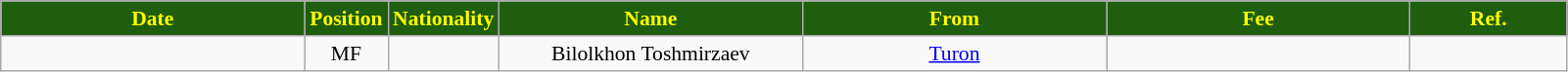<table class="wikitable" style="text-align:center; font-size:90%; ">
<tr>
<th style="background:#1e5e0e; color:yellow; width:200px;">Date</th>
<th style="background:#1e5e0e; color:yellow; width:50px;">Position</th>
<th style="background:#1e5e0e; color:yellow; width:50px;">Nationality</th>
<th style="background:#1e5e0e; color:yellow; width:200px;">Name</th>
<th style="background:#1e5e0e; color:yellow; width:200px;">From</th>
<th style="background:#1e5e0e; color:yellow; width:200px;">Fee</th>
<th style="background:#1e5e0e; color:yellow; width:100px;">Ref.</th>
</tr>
<tr>
<td></td>
<td>MF</td>
<td></td>
<td>Bilolkhon Toshmirzaev</td>
<td><a href='#'>Turon</a></td>
<td></td>
<td></td>
</tr>
</table>
